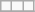<table class="wikitable" style="text-align: center;">
<tr>
<td></td>
<td></td>
<td></td>
</tr>
<tr>
</tr>
</table>
